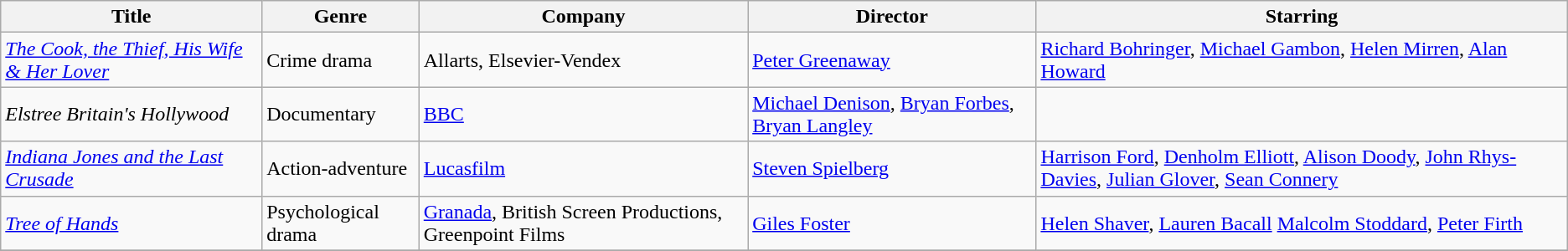<table class="wikitable unsortable">
<tr>
<th>Title</th>
<th>Genre</th>
<th>Company</th>
<th>Director</th>
<th>Starring</th>
</tr>
<tr>
<td><em><a href='#'>The Cook, the Thief, His Wife & Her Lover</a></em></td>
<td>Crime drama</td>
<td>Allarts, Elsevier-Vendex</td>
<td><a href='#'>Peter Greenaway</a></td>
<td><a href='#'>Richard Bohringer</a>, <a href='#'>Michael Gambon</a>, <a href='#'>Helen Mirren</a>, <a href='#'>Alan Howard</a></td>
</tr>
<tr>
<td><em>Elstree Britain's Hollywood</em></td>
<td>Documentary</td>
<td><a href='#'>BBC</a></td>
<td><a href='#'>Michael Denison</a>, <a href='#'>Bryan Forbes</a>, <a href='#'>Bryan Langley</a></td>
</tr>
<tr>
<td><em><a href='#'>Indiana Jones and the Last Crusade</a></em></td>
<td>Action-adventure</td>
<td><a href='#'>Lucasfilm</a></td>
<td><a href='#'>Steven Spielberg</a></td>
<td><a href='#'>Harrison Ford</a>, <a href='#'>Denholm Elliott</a>, <a href='#'>Alison Doody</a>, <a href='#'>John Rhys-Davies</a>, <a href='#'>Julian Glover</a>, <a href='#'>Sean Connery</a></td>
</tr>
<tr>
<td><em><a href='#'>Tree of Hands</a></em></td>
<td>Psychological drama</td>
<td><a href='#'>Granada</a>, British Screen Productions, Greenpoint Films</td>
<td><a href='#'>Giles Foster</a></td>
<td><a href='#'>Helen Shaver</a>, <a href='#'>Lauren Bacall</a> <a href='#'>Malcolm Stoddard</a>, <a href='#'>Peter Firth</a></td>
</tr>
<tr>
</tr>
</table>
